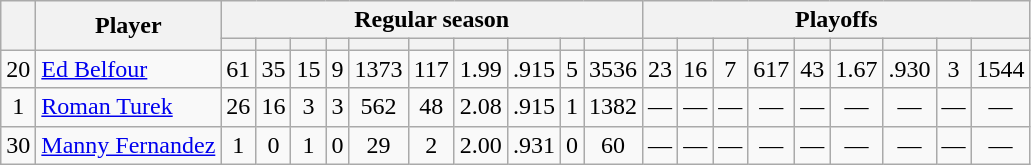<table class="wikitable plainrowheaders" style="text-align:center;">
<tr>
<th scope="col" rowspan="2"></th>
<th scope="col" rowspan="2">Player</th>
<th scope=colgroup colspan=10>Regular season</th>
<th scope=colgroup colspan=9>Playoffs</th>
</tr>
<tr>
<th scope="col"></th>
<th scope="col"></th>
<th scope="col"></th>
<th scope="col"></th>
<th scope="col"></th>
<th scope="col"></th>
<th scope="col"></th>
<th scope="col"></th>
<th scope="col"></th>
<th scope="col"></th>
<th scope="col"></th>
<th scope="col"></th>
<th scope="col"></th>
<th scope="col"></th>
<th scope="col"></th>
<th scope="col"></th>
<th scope="col"></th>
<th scope="col"></th>
<th scope="col"></th>
</tr>
<tr>
<td scope="row">20</td>
<td align="left"><a href='#'>Ed Belfour</a></td>
<td>61</td>
<td>35</td>
<td>15</td>
<td>9</td>
<td>1373</td>
<td>117</td>
<td>1.99</td>
<td>.915</td>
<td>5</td>
<td>3536</td>
<td>23</td>
<td>16</td>
<td>7</td>
<td>617</td>
<td>43</td>
<td>1.67</td>
<td>.930</td>
<td>3</td>
<td>1544</td>
</tr>
<tr>
<td scope="row">1</td>
<td align="left"><a href='#'>Roman Turek</a></td>
<td>26</td>
<td>16</td>
<td>3</td>
<td>3</td>
<td>562</td>
<td>48</td>
<td>2.08</td>
<td>.915</td>
<td>1</td>
<td>1382</td>
<td>—</td>
<td>—</td>
<td>—</td>
<td>—</td>
<td>—</td>
<td>—</td>
<td>—</td>
<td>—</td>
<td>—</td>
</tr>
<tr>
<td scope="row">30</td>
<td align="left"><a href='#'>Manny Fernandez</a></td>
<td>1</td>
<td>0</td>
<td>1</td>
<td>0</td>
<td>29</td>
<td>2</td>
<td>2.00</td>
<td>.931</td>
<td>0</td>
<td>60</td>
<td>—</td>
<td>—</td>
<td>—</td>
<td>—</td>
<td>—</td>
<td>—</td>
<td>—</td>
<td>—</td>
<td>—</td>
</tr>
</table>
